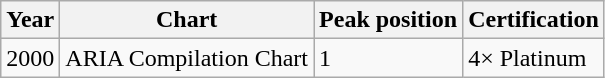<table class="wikitable" border="1">
<tr>
<th>Year</th>
<th>Chart</th>
<th>Peak position</th>
<th>Certification</th>
</tr>
<tr>
<td>2000</td>
<td>ARIA Compilation Chart</td>
<td>1</td>
<td>4× Platinum</td>
</tr>
</table>
